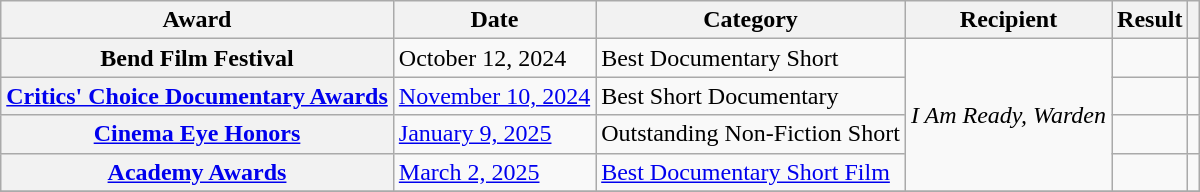<table class="wikitable sortable plainrowheaders">
<tr>
<th>Award</th>
<th>Date</th>
<th>Category</th>
<th>Recipient</th>
<th>Result</th>
<th></th>
</tr>
<tr>
<th scope="row">Bend Film Festival</th>
<td>October 12, 2024</td>
<td>Best Documentary Short</td>
<td rowspan="4"><em>I Am Ready, Warden</em></td>
<td></td>
<td align="center"></td>
</tr>
<tr>
<th scope="row"><a href='#'>Critics' Choice Documentary Awards</a></th>
<td><a href='#'>November 10, 2024</a></td>
<td>Best Short Documentary</td>
<td></td>
<td align="center"></td>
</tr>
<tr>
<th scope="row" rowspan="1"><a href='#'>Cinema Eye Honors</a></th>
<td rowspan="1"><a href='#'>January 9, 2025</a></td>
<td>Outstanding Non-Fiction Short</td>
<td></td>
<td align="center"></td>
</tr>
<tr>
<th scope="row"><a href='#'>Academy Awards</a></th>
<td><a href='#'>March 2, 2025</a></td>
<td><a href='#'>Best Documentary Short Film</a></td>
<td></td>
<td align="center"></td>
</tr>
<tr>
</tr>
</table>
